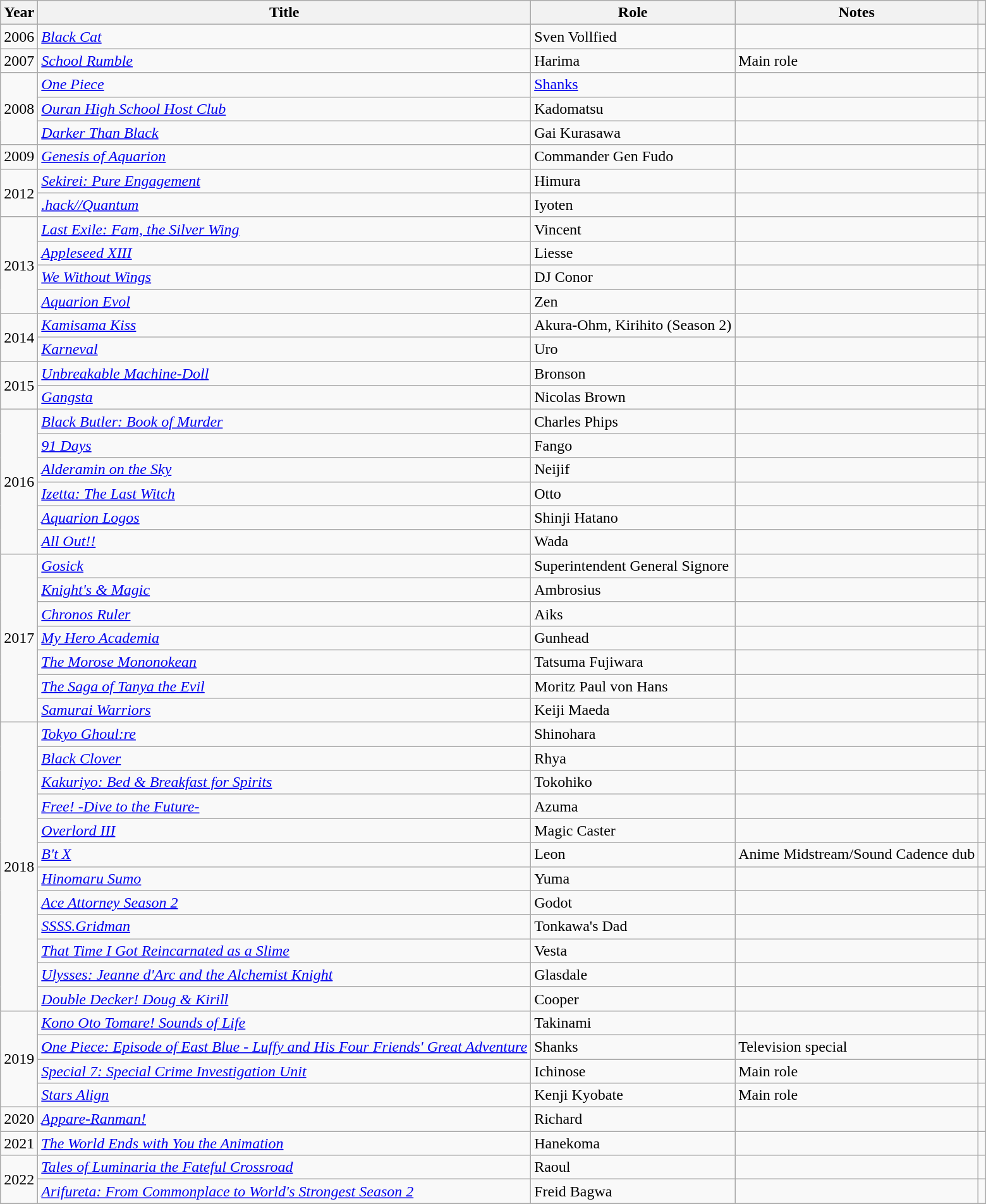<table class="wikitable sortable plainrowheaders">
<tr>
<th>Year</th>
<th>Title</th>
<th>Role</th>
<th class="unsortable">Notes</th>
<th class="unsortable"></th>
</tr>
<tr>
<td>2006</td>
<td><em><a href='#'>Black Cat</a></em></td>
<td>Sven Vollfied</td>
<td></td>
<td></td>
</tr>
<tr>
<td>2007</td>
<td><em><a href='#'>School Rumble</a></em></td>
<td>Harima</td>
<td>Main role</td>
<td></td>
</tr>
<tr>
<td rowspan="3">2008</td>
<td><em><a href='#'>One Piece</a></em></td>
<td><a href='#'>Shanks</a></td>
<td></td>
<td></td>
</tr>
<tr>
<td><em><a href='#'>Ouran High School Host Club</a></em></td>
<td>Kadomatsu</td>
<td></td>
<td></td>
</tr>
<tr>
<td><em><a href='#'>Darker Than Black</a></em></td>
<td>Gai Kurasawa</td>
<td></td>
<td></td>
</tr>
<tr>
<td rowspan="1">2009</td>
<td><em><a href='#'>Genesis of Aquarion</a></em></td>
<td>Commander Gen Fudo</td>
<td></td>
</tr>
<tr>
<td rowspan="2">2012</td>
<td><em><a href='#'>Sekirei: Pure Engagement</a></em></td>
<td>Himura</td>
<td></td>
<td></td>
</tr>
<tr>
<td><em><a href='#'>.hack//Quantum</a></em></td>
<td>Iyoten</td>
<td></td>
<td></td>
</tr>
<tr>
<td rowspan="4">2013</td>
<td><em><a href='#'>Last Exile: Fam, the Silver Wing</a></em></td>
<td>Vincent</td>
<td></td>
<td></td>
</tr>
<tr>
<td><em><a href='#'>Appleseed XIII</a></em></td>
<td>Liesse</td>
<td></td>
<td></td>
</tr>
<tr>
<td><em><a href='#'>We Without Wings</a></em></td>
<td>DJ Conor</td>
<td></td>
<td></td>
</tr>
<tr>
<td><em><a href='#'>Aquarion Evol</a></em></td>
<td>Zen</td>
<td></td>
<td></td>
</tr>
<tr>
<td rowspan="2">2014</td>
<td><em><a href='#'>Kamisama Kiss</a></em></td>
<td>Akura-Ohm, Kirihito (Season 2)</td>
<td></td>
<td></td>
</tr>
<tr>
<td><em><a href='#'>Karneval</a></em></td>
<td>Uro</td>
<td></td>
<td></td>
</tr>
<tr>
<td rowspan="2">2015</td>
<td><em><a href='#'>Unbreakable Machine-Doll</a></em></td>
<td>Bronson</td>
<td></td>
<td></td>
</tr>
<tr>
<td><em><a href='#'>Gangsta</a></em></td>
<td>Nicolas Brown</td>
<td></td>
<td></td>
</tr>
<tr>
<td rowspan="6">2016</td>
<td><em><a href='#'>Black Butler: Book of Murder</a></em></td>
<td>Charles Phips</td>
<td></td>
<td></td>
</tr>
<tr>
<td><em><a href='#'>91 Days</a></em></td>
<td>Fango</td>
<td></td>
<td></td>
</tr>
<tr>
<td><em><a href='#'>Alderamin on the Sky</a></em></td>
<td>Neijif</td>
<td></td>
<td></td>
</tr>
<tr>
<td><em><a href='#'>Izetta: The Last Witch</a></em></td>
<td>Otto</td>
<td></td>
<td></td>
</tr>
<tr>
<td><em><a href='#'>Aquarion Logos</a></em></td>
<td>Shinji Hatano</td>
<td></td>
<td></td>
</tr>
<tr>
<td><em><a href='#'>All Out!!</a></em></td>
<td>Wada</td>
<td></td>
<td></td>
</tr>
<tr>
<td rowspan="7">2017</td>
<td><em><a href='#'>Gosick</a></em></td>
<td>Superintendent General Signore</td>
<td></td>
<td></td>
</tr>
<tr>
<td><em><a href='#'>Knight's & Magic</a></em></td>
<td>Ambrosius</td>
<td></td>
<td></td>
</tr>
<tr>
<td><em><a href='#'>Chronos Ruler</a></em></td>
<td>Aiks</td>
<td></td>
<td></td>
</tr>
<tr>
<td><em><a href='#'>My Hero Academia</a></em></td>
<td>Gunhead</td>
<td></td>
<td></td>
</tr>
<tr>
<td><em><a href='#'>The Morose Mononokean</a></em></td>
<td>Tatsuma Fujiwara</td>
<td></td>
<td></td>
</tr>
<tr>
<td><em><a href='#'>The Saga of Tanya the Evil</a></em></td>
<td>Moritz Paul von Hans</td>
<td></td>
<td></td>
</tr>
<tr>
<td><em><a href='#'>Samurai Warriors</a></em></td>
<td>Keiji Maeda</td>
<td></td>
<td></td>
</tr>
<tr>
<td rowspan="12">2018</td>
<td><em><a href='#'>Tokyo Ghoul:re</a></em></td>
<td>Shinohara</td>
<td></td>
<td></td>
</tr>
<tr>
<td><em><a href='#'>Black Clover</a></em></td>
<td>Rhya</td>
<td></td>
<td></td>
</tr>
<tr>
<td><em><a href='#'>Kakuriyo: Bed & Breakfast for Spirits</a></em></td>
<td>Tokohiko</td>
<td></td>
<td></td>
</tr>
<tr>
<td><em><a href='#'>Free! -Dive to the Future-</a></em></td>
<td>Azuma</td>
<td></td>
<td></td>
</tr>
<tr>
<td><em><a href='#'>Overlord III</a></em></td>
<td>Magic Caster</td>
<td></td>
<td></td>
</tr>
<tr>
<td><em><a href='#'>B't X</a></em></td>
<td>Leon</td>
<td>Anime Midstream/Sound Cadence dub</td>
<td></td>
</tr>
<tr>
<td><em><a href='#'>Hinomaru Sumo</a></em></td>
<td>Yuma</td>
<td></td>
<td></td>
</tr>
<tr>
<td><em><a href='#'>Ace Attorney Season 2</a></em></td>
<td>Godot</td>
<td></td>
<td></td>
</tr>
<tr>
<td><em><a href='#'>SSSS.Gridman</a></em></td>
<td>Tonkawa's Dad</td>
<td></td>
<td></td>
</tr>
<tr>
<td><em><a href='#'>That Time I Got Reincarnated as a Slime</a></em></td>
<td>Vesta</td>
<td></td>
<td></td>
</tr>
<tr>
<td><em><a href='#'>Ulysses: Jeanne d'Arc and the Alchemist Knight</a></em></td>
<td>Glasdale</td>
<td></td>
<td></td>
</tr>
<tr>
<td><em><a href='#'>Double Decker! Doug & Kirill</a></em></td>
<td>Cooper</td>
<td></td>
<td></td>
</tr>
<tr>
<td rowspan="4">2019</td>
<td><em><a href='#'>Kono Oto Tomare! Sounds of Life</a></em></td>
<td>Takinami</td>
<td></td>
<td></td>
</tr>
<tr>
<td><em><a href='#'>One Piece: Episode of East Blue - Luffy and His Four Friends' Great Adventure</a></em></td>
<td>Shanks</td>
<td>Television special</td>
<td></td>
</tr>
<tr>
<td><em><a href='#'>Special 7: Special Crime Investigation Unit</a></em></td>
<td>Ichinose</td>
<td>Main role</td>
<td></td>
</tr>
<tr>
<td><em><a href='#'>Stars Align</a></em></td>
<td>Kenji Kyobate</td>
<td>Main role</td>
<td></td>
</tr>
<tr>
<td>2020</td>
<td><em><a href='#'>Appare-Ranman!</a></em></td>
<td>Richard</td>
<td></td>
<td></td>
</tr>
<tr>
<td>2021</td>
<td><em><a href='#'>The World Ends with You the Animation</a></em></td>
<td>Hanekoma</td>
<td></td>
<td></td>
</tr>
<tr>
<td rowspan="2">2022</td>
<td><em><a href='#'>Tales of Luminaria the Fateful Crossroad</a></em></td>
<td>Raoul</td>
<td></td>
<td></td>
</tr>
<tr>
<td><em><a href='#'>Arifureta: From Commonplace to World's Strongest Season 2</a></em></td>
<td>Freid Bagwa</td>
<td></td>
<td></td>
</tr>
<tr>
</tr>
</table>
